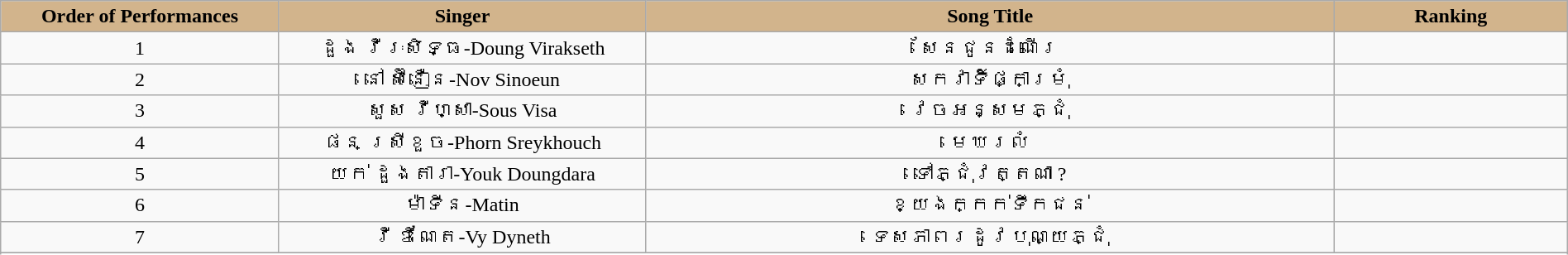<table class="wikitable sortable mw-collapsible" width="100%" style="text-align:center">
<tr align=center style="background:tan">
<td style="width:5%"><strong>Order of Performances</strong></td>
<td style="width:8%"><strong>Singer</strong></td>
<td style="width:15%"><strong>Song Title</strong></td>
<td style="width:5%"><strong>Ranking</strong></td>
</tr>
<tr>
<td>1</td>
<td>ដួង វីរៈសិទ្ធ-Doung Virakseth</td>
<td>សែនជូនដំណើរ</td>
<td></td>
</tr>
<tr align="center">
<td>2</td>
<td>នៅ ស៊ីនឿន-Nov Sinoeun</td>
<td>សកវាទិ៍ផ្កាម្រុំ</td>
<td></td>
</tr>
<tr align="center">
<td>3</td>
<td>សួស វីហ្សា-Sous Visa</td>
<td>វេចអន្សមភ្ជុំ</td>
<td></td>
</tr>
<tr align="center">
<td>4</td>
<td>ផន ស្រីខួច-Phorn Sreykhouch</td>
<td>មេឃរលំ</td>
<td></td>
</tr>
<tr align="center">
<td>5</td>
<td>យក់ ដួងតារា-Youk Doungdara</td>
<td>ទៅភ្ជុំវត្តណា ?</td>
<td></td>
</tr>
<tr align="center">
<td>6</td>
<td>ម៉ាទីន-Matin</td>
<td>ខ្យងក្កក់ទឹកជន់</td>
<td></td>
</tr>
<tr align="center">
<td>7</td>
<td>វី ឌីណែត-Vy Dyneth</td>
<td>ទេសភាពរដូវបុណ្យភ្ជុំ</td>
<td></td>
</tr>
<tr align="center">
</tr>
<tr>
</tr>
</table>
